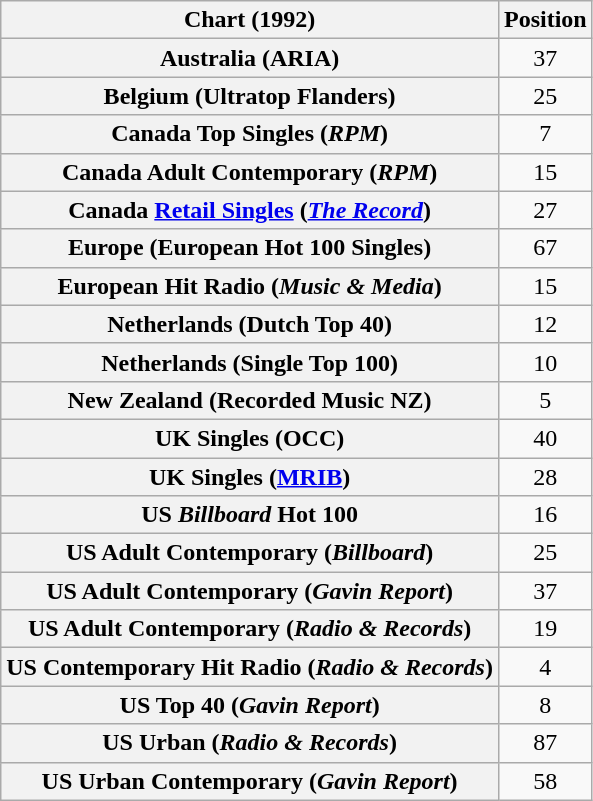<table class="wikitable sortable plainrowheaders" style="text-align:center;">
<tr>
<th>Chart (1992)</th>
<th>Position</th>
</tr>
<tr>
<th scope="row">Australia (ARIA)</th>
<td style="text-align:center;">37</td>
</tr>
<tr>
<th scope="row">Belgium (Ultratop Flanders)</th>
<td style="text-align:center;">25</td>
</tr>
<tr>
<th scope="row">Canada Top Singles (<em>RPM</em>)</th>
<td style="text-align:center;">7</td>
</tr>
<tr>
<th scope="row">Canada Adult Contemporary (<em>RPM</em>)</th>
<td style="text-align:center;">15</td>
</tr>
<tr>
<th scope="row">Canada <a href='#'>Retail Singles</a> (<em><a href='#'>The Record</a></em>)</th>
<td>27</td>
</tr>
<tr>
<th scope="row">Europe (European Hot 100 Singles)</th>
<td style="text-align:center;">67</td>
</tr>
<tr>
<th scope="row">European Hit Radio (<em>Music & Media</em>)</th>
<td style="text-align:center;">15</td>
</tr>
<tr>
<th scope="row">Netherlands (Dutch Top 40)</th>
<td style="text-align:center;">12</td>
</tr>
<tr>
<th scope="row">Netherlands (Single Top 100)</th>
<td style="text-align:center;">10</td>
</tr>
<tr>
<th scope="row">New Zealand (Recorded Music NZ)</th>
<td style="text-align:center;">5</td>
</tr>
<tr>
<th scope="row">UK Singles (OCC)</th>
<td style="text-align:center;">40</td>
</tr>
<tr>
<th scope="row">UK Singles (<a href='#'>MRIB</a>)</th>
<td>28</td>
</tr>
<tr>
<th scope="row">US <em>Billboard</em> Hot 100</th>
<td style="text-align:center;">16</td>
</tr>
<tr>
<th scope="row">US Adult Contemporary (<em>Billboard</em>)</th>
<td style="text-align:center;">25</td>
</tr>
<tr>
<th scope="row">US Adult Contemporary (<em>Gavin Report</em>)</th>
<td align="center">37</td>
</tr>
<tr>
<th scope="row">US Adult Contemporary (<em>Radio & Records</em>)</th>
<td align="center">19</td>
</tr>
<tr>
<th scope="row">US Contemporary Hit Radio (<em>Radio & Records</em>)</th>
<td align="center">4</td>
</tr>
<tr>
<th scope="row">US Top 40 (<em>Gavin Report</em>)</th>
<td align="center">8</td>
</tr>
<tr>
<th scope="row">US Urban (<em>Radio & Records</em>)</th>
<td align="center">87</td>
</tr>
<tr>
<th scope="row">US Urban Contemporary (<em>Gavin Report</em>)</th>
<td align="center">58</td>
</tr>
</table>
